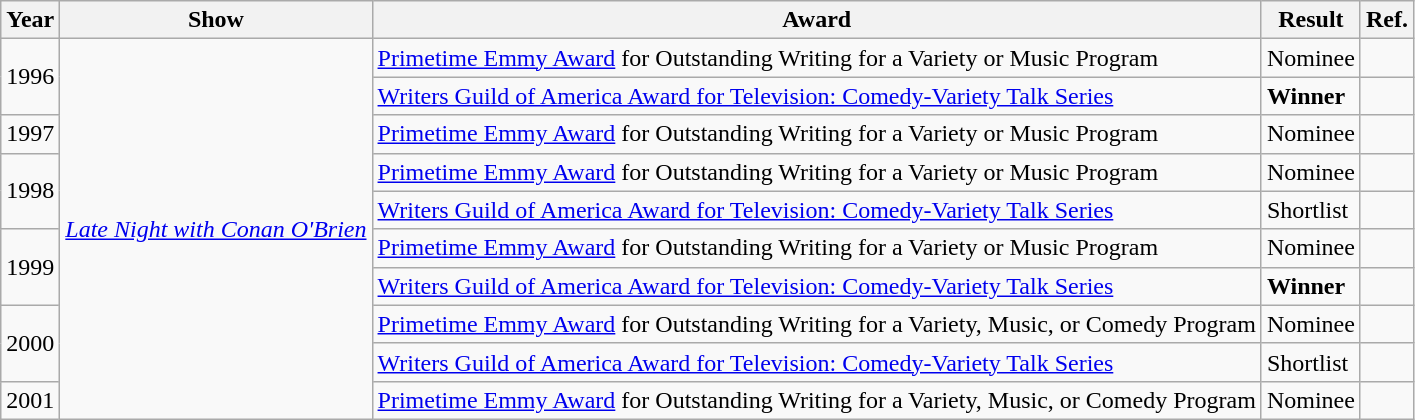<table class="wikitable sortable mw-collapsible">
<tr>
<th>Year</th>
<th>Show</th>
<th>Award</th>
<th>Result</th>
<th>Ref.</th>
</tr>
<tr>
<td rowspan="2">1996</td>
<td rowspan="10"><em><a href='#'>Late Night with Conan O'Brien</a></em></td>
<td><a href='#'>Primetime Emmy Award</a> for Outstanding Writing for a Variety or Music Program</td>
<td>Nominee</td>
<td></td>
</tr>
<tr>
<td><a href='#'>Writers Guild of America Award for Television: Comedy-Variety Talk Series</a></td>
<td><strong>Winner</strong></td>
<td></td>
</tr>
<tr>
<td>1997</td>
<td><a href='#'>Primetime Emmy Award</a> for Outstanding Writing for a Variety or Music Program</td>
<td>Nominee</td>
<td></td>
</tr>
<tr>
<td rowspan="2">1998</td>
<td><a href='#'>Primetime Emmy Award</a> for Outstanding Writing for a Variety or Music Program</td>
<td>Nominee</td>
<td></td>
</tr>
<tr>
<td><a href='#'>Writers Guild of America Award for Television: Comedy-Variety Talk Series</a></td>
<td>Shortlist</td>
<td></td>
</tr>
<tr>
<td rowspan="2">1999</td>
<td><a href='#'>Primetime Emmy Award</a> for Outstanding Writing for a Variety or Music Program</td>
<td>Nominee</td>
<td></td>
</tr>
<tr>
<td><a href='#'>Writers Guild of America Award for Television: Comedy-Variety Talk Series</a></td>
<td><strong>Winner</strong></td>
<td></td>
</tr>
<tr>
<td rowspan="2">2000</td>
<td><a href='#'>Primetime Emmy Award</a> for Outstanding Writing for a Variety, Music, or Comedy Program</td>
<td>Nominee</td>
<td></td>
</tr>
<tr>
<td><a href='#'>Writers Guild of America Award for Television: Comedy-Variety Talk Series</a></td>
<td>Shortlist</td>
<td></td>
</tr>
<tr>
<td>2001</td>
<td><a href='#'>Primetime Emmy Award</a> for Outstanding Writing for a Variety, Music, or Comedy Program</td>
<td>Nominee</td>
<td></td>
</tr>
</table>
